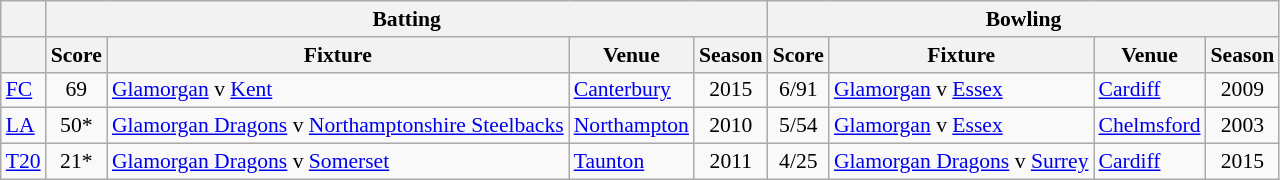<table class=wikitable style="font-size:90%">
<tr>
<th rowspan="1"></th>
<th colspan="4" rowspan="1">Batting</th>
<th colspan="4" rowspan="1">Bowling</th>
</tr>
<tr>
<th></th>
<th>Score</th>
<th>Fixture</th>
<th>Venue</th>
<th>Season</th>
<th>Score</th>
<th>Fixture</th>
<th>Venue</th>
<th>Season</th>
</tr>
<tr>
<td><a href='#'>FC</a></td>
<td align="center">69</td>
<td><a href='#'>Glamorgan</a> v <a href='#'>Kent</a></td>
<td><a href='#'>Canterbury</a></td>
<td align="center">2015</td>
<td align="center">6/91</td>
<td><a href='#'>Glamorgan</a> v <a href='#'>Essex</a></td>
<td><a href='#'>Cardiff</a></td>
<td align="center">2009</td>
</tr>
<tr>
<td><a href='#'>LA</a></td>
<td align="center">50*</td>
<td><a href='#'>Glamorgan Dragons</a> v <a href='#'>Northamptonshire Steelbacks</a></td>
<td><a href='#'>Northampton</a></td>
<td align="center">2010</td>
<td align="center">5/54</td>
<td><a href='#'>Glamorgan</a> v <a href='#'>Essex</a></td>
<td><a href='#'>Chelmsford</a></td>
<td align="center">2003</td>
</tr>
<tr>
<td><a href='#'>T20</a></td>
<td align="center">21*</td>
<td><a href='#'>Glamorgan Dragons</a> v <a href='#'>Somerset</a></td>
<td><a href='#'>Taunton</a></td>
<td align="center">2011</td>
<td align="center">4/25</td>
<td><a href='#'>Glamorgan Dragons</a> v <a href='#'>Surrey</a></td>
<td><a href='#'>Cardiff</a></td>
<td align="center">2015</td>
</tr>
</table>
